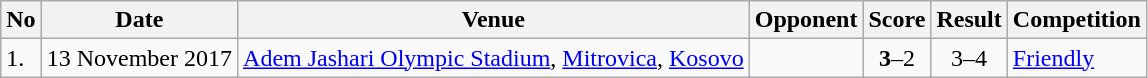<table class="wikitable" style="font-size:100%;">
<tr>
<th>No</th>
<th>Date</th>
<th>Venue</th>
<th>Opponent</th>
<th>Score</th>
<th>Result</th>
<th>Competition</th>
</tr>
<tr>
<td>1.</td>
<td>13 November 2017</td>
<td><a href='#'>Adem Jashari Olympic Stadium</a>, <a href='#'>Mitrovica</a>, <a href='#'>Kosovo</a></td>
<td></td>
<td align=center><strong>3</strong>–2</td>
<td align=center>3–4</td>
<td><a href='#'>Friendly</a></td>
</tr>
</table>
